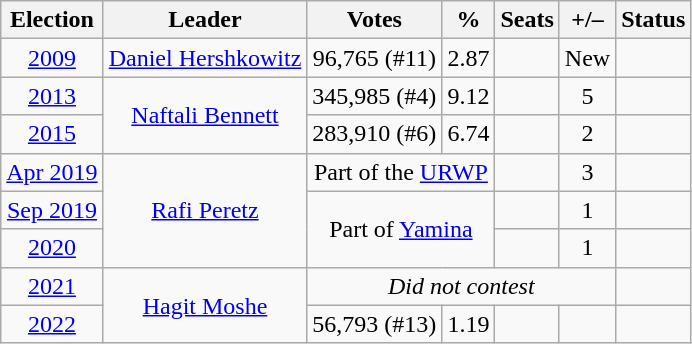<table class=wikitable style=text-align:center>
<tr>
<th>Election</th>
<th>Leader</th>
<th>Votes</th>
<th>%</th>
<th>Seats</th>
<th>+/–</th>
<th>Status</th>
</tr>
<tr>
<td><a href='#'>2009</a></td>
<td><a href='#'>Daniel Hershkowitz</a></td>
<td>96,765 (#11)</td>
<td>2.87</td>
<td></td>
<td>New</td>
<td></td>
</tr>
<tr>
<td><a href='#'>2013</a></td>
<td rowspan=2><a href='#'>Naftali Bennett</a></td>
<td>345,985 (#4)</td>
<td>9.12</td>
<td></td>
<td> 5</td>
<td></td>
</tr>
<tr>
<td><a href='#'>2015</a></td>
<td>283,910 (#6)</td>
<td>6.74</td>
<td></td>
<td> 2</td>
<td></td>
</tr>
<tr>
<td><a href='#'>Apr 2019</a></td>
<td rowspan=3><a href='#'>Rafi Peretz</a></td>
<td colspan=2>Part of the <a href='#'>URWP</a></td>
<td></td>
<td> 3</td>
<td></td>
</tr>
<tr>
<td><a href='#'>Sep 2019</a></td>
<td colspan=2 rowspan=2>Part of <a href='#'>Yamina</a></td>
<td></td>
<td> 1</td>
<td></td>
</tr>
<tr>
<td><a href='#'>2020</a></td>
<td></td>
<td> 1</td>
<td></td>
</tr>
<tr>
<td><a href='#'>2021</a></td>
<td rowspan=2><a href='#'>Hagit Moshe</a></td>
<td colspan="4"><em>Did not contest</em></td>
<td></td>
</tr>
<tr>
<td><a href='#'>2022</a></td>
<td>56,793 (#13)</td>
<td>1.19</td>
<td></td>
<td></td>
<td></td>
</tr>
</table>
